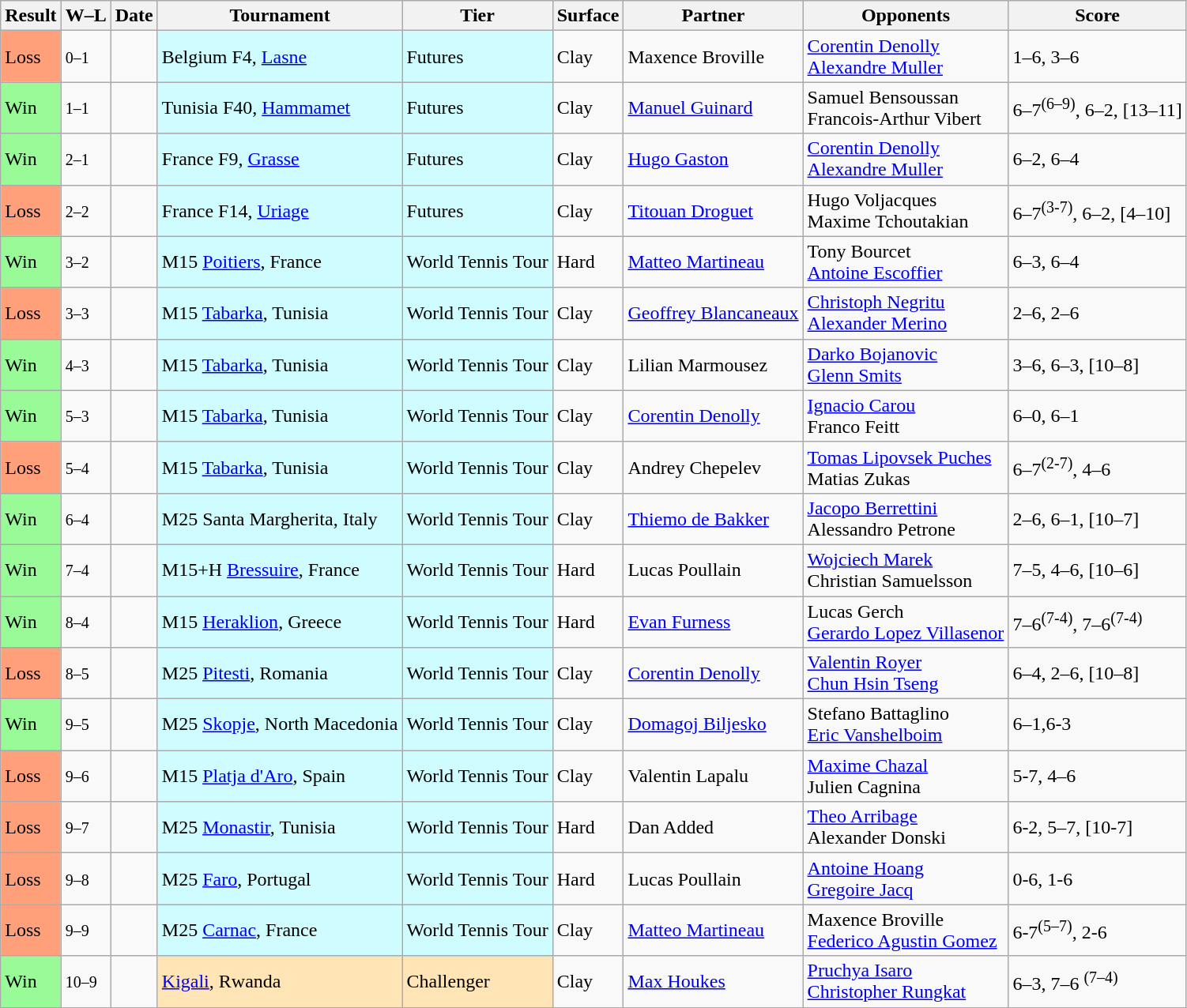<table class="sortable wikitable">
<tr>
<th>Result</th>
<th class="unsortable">W–L</th>
<th>Date</th>
<th>Tournament</th>
<th>Tier</th>
<th>Surface</th>
<th>Partner</th>
<th>Opponents</th>
<th class="unsortable">Score</th>
</tr>
<tr>
<td bgcolor=FFA07A>Loss</td>
<td><small>0–1</small></td>
<td></td>
<td style="background:#cffcff;">Belgium F4, <a href='#'>Lasne</a></td>
<td style="background:#cffcff;">Futures</td>
<td>Clay</td>
<td> Maxence Broville</td>
<td> <a href='#'>Corentin Denolly</a> <br> <a href='#'>Alexandre Muller</a></td>
<td>1–6, 3–6</td>
</tr>
<tr>
<td bgcolor=98FB98>Win</td>
<td><small>1–1</small></td>
<td></td>
<td style="background:#cffcff;">Tunisia F40, <a href='#'>Hammamet</a></td>
<td style="background:#cffcff;">Futures</td>
<td>Clay</td>
<td> <a href='#'>Manuel Guinard</a></td>
<td> Samuel Bensoussan <br> Francois-Arthur Vibert</td>
<td>6–7<sup>(6–9)</sup>, 6–2, [13–11]</td>
</tr>
<tr>
<td bgcolor=98FB98>Win</td>
<td><small>2–1</small></td>
<td></td>
<td style="background:#cffcff;">France F9, <a href='#'>Grasse</a></td>
<td style="background:#cffcff;">Futures</td>
<td>Clay</td>
<td> <a href='#'>Hugo Gaston</a></td>
<td> <a href='#'>Corentin Denolly</a> <br> <a href='#'>Alexandre Muller</a></td>
<td>6–2, 6–4</td>
</tr>
<tr>
<td bgcolor=FFA07A>Loss</td>
<td><small>2–2</small></td>
<td></td>
<td style="background:#cffcff;">France F14, <a href='#'>Uriage</a></td>
<td style="background:#cffcff;">Futures</td>
<td>Clay</td>
<td> <a href='#'>Titouan Droguet</a></td>
<td> Hugo Voljacques <br> Maxime Tchoutakian</td>
<td>6–7<sup>(3-7)</sup>, 6–2, [4–10]</td>
</tr>
<tr>
<td bgcolor=98FB98>Win</td>
<td><small>3–2</small></td>
<td></td>
<td style="background:#cffcff;">M15 <a href='#'>Poitiers</a>, France</td>
<td style="background:#cffcff;">World Tennis Tour</td>
<td>Hard</td>
<td> <a href='#'>Matteo Martineau</a></td>
<td> Tony Bourcet <br> <a href='#'>Antoine Escoffier</a></td>
<td>6–3, 6–4</td>
</tr>
<tr>
<td bgcolor=FFA07A>Loss</td>
<td><small>3–3</small></td>
<td></td>
<td style="background:#cffcff;">M15 <a href='#'>Tabarka</a>, Tunisia</td>
<td style="background:#cffcff;">World Tennis Tour</td>
<td>Clay</td>
<td> <a href='#'>Geoffrey Blancaneaux</a></td>
<td> <a href='#'>Christoph Negritu</a> <br> <a href='#'>Alexander Merino</a></td>
<td>2–6, 2–6</td>
</tr>
<tr>
<td bgcolor=98FB98>Win</td>
<td><small>4–3</small></td>
<td></td>
<td style="background:#cffcff;">M15 <a href='#'>Tabarka</a>, Tunisia</td>
<td style="background:#cffcff;">World Tennis Tour</td>
<td>Clay</td>
<td> Lilian Marmousez</td>
<td> <a href='#'>Darko Bojanovic</a> <br> <a href='#'>Glenn Smits</a></td>
<td>3–6, 6–3, [10–8]</td>
</tr>
<tr>
<td bgcolor=98FB98>Win</td>
<td><small>5–3</small></td>
<td></td>
<td style="background:#cffcff;">M15 <a href='#'>Tabarka</a>, Tunisia</td>
<td style="background:#cffcff;">World Tennis Tour</td>
<td>Clay</td>
<td> <a href='#'>Corentin Denolly</a></td>
<td> <a href='#'>Ignacio Carou</a> <br> Franco Feitt</td>
<td>6–0, 6–1</td>
</tr>
<tr>
<td bgcolor=FFA07A>Loss</td>
<td><small>5–4</small></td>
<td></td>
<td style="background:#cffcff;">M15 <a href='#'>Tabarka</a>, Tunisia</td>
<td style="background:#cffcff;">World Tennis Tour</td>
<td>Clay</td>
<td> Andrey Chepelev</td>
<td> <a href='#'>Tomas Lipovsek Puches</a> <br> Matias Zukas</td>
<td>6–7<sup>(2-7)</sup>, 4–6</td>
</tr>
<tr>
<td bgcolor=98FB98>Win</td>
<td><small>6–4</small></td>
<td></td>
<td style="background:#cffcff;">M25 Santa Margherita, Italy</td>
<td style="background:#cffcff;">World Tennis Tour</td>
<td>Clay</td>
<td> <a href='#'>Thiemo de Bakker</a></td>
<td> <a href='#'>Jacopo Berrettini</a> <br> Alessandro Petrone</td>
<td>2–6, 6–1, [10–7]</td>
</tr>
<tr>
<td bgcolor=98FB98>Win</td>
<td><small>7–4</small></td>
<td></td>
<td style="background:#cffcff;">M15+H <a href='#'>Bressuire</a>, France</td>
<td style="background:#cffcff;">World Tennis Tour</td>
<td>Hard</td>
<td> Lucas Poullain</td>
<td> <a href='#'>Wojciech Marek</a> <br> Christian Samuelsson</td>
<td>7–5, 4–6, [10–6]</td>
</tr>
<tr>
<td bgcolor=98FB98>Win</td>
<td><small>8–4</small></td>
<td></td>
<td style="background:#cffcff;">M15 <a href='#'>Heraklion</a>, Greece</td>
<td style="background:#cffcff;">World Tennis Tour</td>
<td>Hard</td>
<td> <a href='#'>Evan Furness</a></td>
<td> Lucas Gerch <br> <a href='#'>Gerardo Lopez Villasenor</a></td>
<td>7–6<sup>(7-4)</sup>, 7–6<sup>(7-4)</sup></td>
</tr>
<tr>
<td bgcolor=FFA07A>Loss</td>
<td><small>8–5</small></td>
<td></td>
<td style="background:#cffcff;">M25 <a href='#'>Pitesti</a>, Romania</td>
<td style="background:#cffcff;">World Tennis Tour</td>
<td>Clay</td>
<td> <a href='#'>Corentin Denolly</a></td>
<td> <a href='#'>Valentin Royer</a> <br> <a href='#'>Chun Hsin Tseng</a></td>
<td>6–4, 2–6, [10–8]</td>
</tr>
<tr>
<td bgcolor=98FB98>Win</td>
<td><small>9–5</small></td>
<td></td>
<td style="background:#cffcff;">M25 <a href='#'>Skopje</a>, North Macedonia</td>
<td style="background:#cffcff;">World Tennis Tour</td>
<td>Clay</td>
<td> <a href='#'>Domagoj Biljesko</a></td>
<td> Stefano Battaglino <br> <a href='#'>Eric Vanshelboim</a></td>
<td>6–1,6-3</td>
</tr>
<tr>
<td bgcolor=FFA07A>Loss</td>
<td><small>9–6</small></td>
<td></td>
<td style="background:#cffcff;">M15 <a href='#'>Platja d'Aro</a>, Spain</td>
<td style="background:#cffcff;">World Tennis Tour</td>
<td>Clay</td>
<td> Valentin Lapalu</td>
<td> <a href='#'>Maxime Chazal</a> <br> Julien Cagnina</td>
<td>5-7, 4–6</td>
</tr>
<tr>
<td bgcolor=FFA07A>Loss</td>
<td><small>9–7</small></td>
<td></td>
<td style="background:#cffcff;">M25 <a href='#'>Monastir</a>, Tunisia</td>
<td style="background:#cffcff;">World Tennis Tour</td>
<td>Hard</td>
<td> Dan Added</td>
<td> <a href='#'>Theo Arribage</a> <br> Alexander Donski</td>
<td>6-2, 5–7, [10-7]</td>
</tr>
<tr>
<td bgcolor=FFA07A>Loss</td>
<td><small>9–8</small></td>
<td></td>
<td style="background:#cffcff;">M25 <a href='#'>Faro</a>, Portugal</td>
<td style="background:#cffcff;">World Tennis Tour</td>
<td>Hard</td>
<td> Lucas Poullain</td>
<td> <a href='#'>Antoine Hoang</a> <br> <a href='#'>Gregoire Jacq</a></td>
<td>0-6, 1-6</td>
</tr>
<tr>
<td bgcolor=FFA07A>Loss</td>
<td><small>9–9</small></td>
<td></td>
<td style="background:#cffcff;">M25 <a href='#'>Carnac</a>, France</td>
<td style="background:#cffcff;">World Tennis Tour</td>
<td>Clay</td>
<td> <a href='#'>Matteo Martineau</a></td>
<td> Maxence Broville <br> <a href='#'>Federico Agustin Gomez</a></td>
<td>6-7<sup>(5–7)</sup>, 2-6</td>
</tr>
<tr>
<td bgcolor=98FB98>Win</td>
<td><small>10–9</small></td>
<td><a href='#'></a></td>
<td style="background:moccasin;"><a href='#'>Kigali</a>, Rwanda</td>
<td style="background:moccasin;">Challenger</td>
<td>Clay</td>
<td> <a href='#'>Max Houkes</a></td>
<td> <a href='#'>Pruchya Isaro</a><br> <a href='#'>Christopher Rungkat</a></td>
<td>6–3, 7–6 <sup>(7–4)</sup></td>
</tr>
</table>
